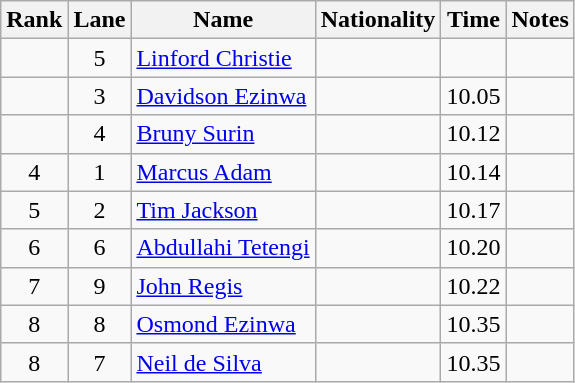<table class="wikitable sortable" style=" text-align:center">
<tr>
<th>Rank</th>
<th>Lane</th>
<th>Name</th>
<th>Nationality</th>
<th>Time</th>
<th>Notes</th>
</tr>
<tr>
<td></td>
<td>5</td>
<td align=left><a href='#'>Linford Christie</a></td>
<td align=left></td>
<td></td>
<td></td>
</tr>
<tr>
<td></td>
<td>3</td>
<td align=left><a href='#'>Davidson Ezinwa</a></td>
<td align=left></td>
<td>10.05</td>
<td></td>
</tr>
<tr>
<td></td>
<td>4</td>
<td align=left><a href='#'>Bruny Surin</a></td>
<td align=left></td>
<td>10.12</td>
<td></td>
</tr>
<tr>
<td>4</td>
<td>1</td>
<td align=left><a href='#'>Marcus Adam</a></td>
<td align=left></td>
<td>10.14</td>
<td></td>
</tr>
<tr>
<td>5</td>
<td>2</td>
<td align=left><a href='#'>Tim Jackson</a></td>
<td align=left></td>
<td>10.17</td>
<td></td>
</tr>
<tr>
<td>6</td>
<td>6</td>
<td align=left><a href='#'>Abdullahi Tetengi</a></td>
<td align=left></td>
<td>10.20</td>
<td></td>
</tr>
<tr>
<td>7</td>
<td>9</td>
<td align=left><a href='#'>John Regis</a></td>
<td align=left></td>
<td>10.22</td>
<td></td>
</tr>
<tr>
<td>8</td>
<td>8</td>
<td align=left><a href='#'>Osmond Ezinwa</a></td>
<td align=left></td>
<td>10.35</td>
<td></td>
</tr>
<tr>
<td>8</td>
<td>7</td>
<td align=left><a href='#'>Neil de Silva</a></td>
<td align=left></td>
<td>10.35</td>
<td></td>
</tr>
</table>
